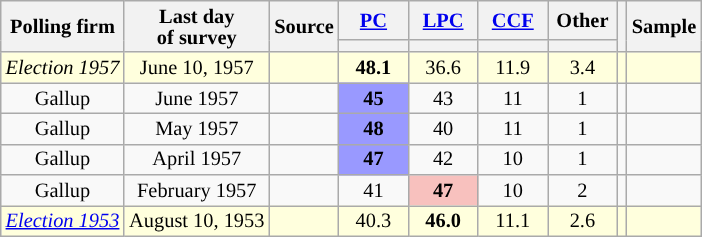<table class="wikitable sortable" style="text-align:center;font-size:85%;line-height:14px;" align="center">
<tr>
<th rowspan="2">Polling firm</th>
<th rowspan="2">Last day <br>of survey</th>
<th rowspan="2">Source</th>
<th class="unsortable" style="width:40px;"><a href='#'>PC</a></th>
<th class="unsortable" style="width:40px;"><a href='#'>LPC</a></th>
<th class="unsortable" style="width:40px;"><a href='#'>CCF</a></th>
<th class="unsortable" style="width:40px;">Other</th>
<th rowspan="2"></th>
<th rowspan="2">Sample</th>
</tr>
<tr style="line-height:5px;">
<th style="background:"></th>
<th style="background:"></th>
<th style="background:"></th>
<th style="background:"></th>
</tr>
<tr>
<td style="background:#ffd;"><em>Election 1957</em></td>
<td style="background:#ffd;">June 10, 1957</td>
<td style="background:#ffd;"></td>
<td style="background:#ffd;"><strong>48.1</strong></td>
<td style="background:#ffd;">36.6</td>
<td style="background:#ffd;">11.9</td>
<td style="background:#ffd;">3.4</td>
<td style="background:#ffd;"></td>
<td style="background:#ffd;"></td>
</tr>
<tr>
<td>Gallup</td>
<td>June 1957</td>
<td></td>
<td style='background:#9999FF'><strong>45</strong></td>
<td>43</td>
<td>11</td>
<td>1</td>
<td></td>
<td></td>
</tr>
<tr>
<td>Gallup</td>
<td>May 1957</td>
<td></td>
<td style='background:#9999FF'><strong>48</strong></td>
<td>40</td>
<td>11</td>
<td>1</td>
<td></td>
<td></td>
</tr>
<tr>
<td>Gallup</td>
<td>April 1957</td>
<td></td>
<td style='background:#9999FF'><strong>47</strong></td>
<td>42</td>
<td>10</td>
<td>1</td>
<td></td>
<td></td>
</tr>
<tr>
<td>Gallup</td>
<td>February 1957</td>
<td></td>
<td>41</td>
<td style='background:#F8C1BE'><strong>47</strong></td>
<td>10</td>
<td>2</td>
<td></td>
<td></td>
</tr>
<tr>
<td style="background:#ffd;"><em><a href='#'>Election 1953</a></em></td>
<td style="background:#ffd;">August 10, 1953</td>
<td style="background:#ffd;"></td>
<td style="background:#ffd;">40.3</td>
<td style="background:#ffd;"><strong>46.0</strong></td>
<td style="background:#ffd;">11.1</td>
<td style="background:#ffd;">2.6</td>
<td style="background:#ffd;"></td>
<td style="background:#ffd;"></td>
</tr>
</table>
